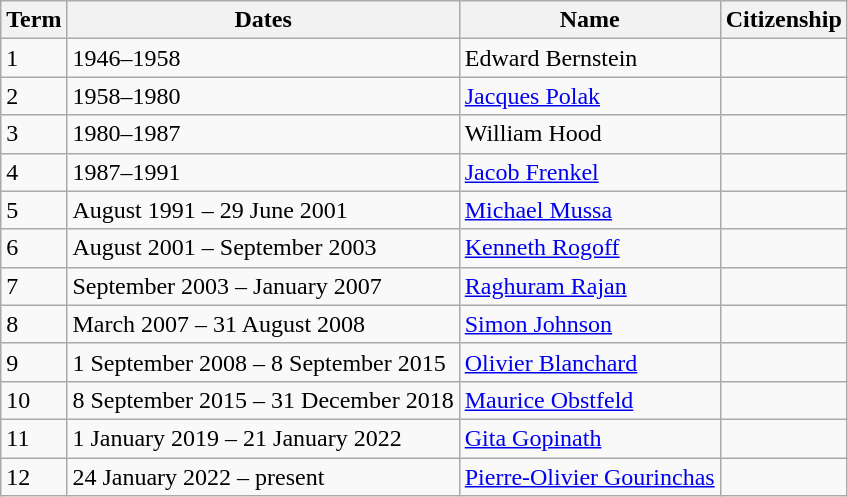<table class="wikitable">
<tr>
<th>Term</th>
<th>Dates</th>
<th>Name</th>
<th>Citizenship</th>
</tr>
<tr>
<td>1</td>
<td>1946–1958</td>
<td>Edward Bernstein</td>
<td></td>
</tr>
<tr>
<td>2</td>
<td>1958–1980</td>
<td><a href='#'>Jacques Polak</a></td>
<td></td>
</tr>
<tr>
<td>3</td>
<td>1980–1987</td>
<td>William Hood</td>
<td></td>
</tr>
<tr>
<td>4</td>
<td>1987–1991</td>
<td><a href='#'>Jacob Frenkel</a></td>
<td></td>
</tr>
<tr>
<td>5</td>
<td>August 1991 – 29 June 2001</td>
<td><a href='#'>Michael Mussa</a></td>
<td></td>
</tr>
<tr>
<td>6</td>
<td>August 2001 – September 2003</td>
<td><a href='#'>Kenneth Rogoff</a></td>
<td></td>
</tr>
<tr>
<td>7</td>
<td>September 2003 – January 2007</td>
<td><a href='#'>Raghuram Rajan</a></td>
<td></td>
</tr>
<tr>
<td>8</td>
<td>March 2007 – 31 August 2008</td>
<td><a href='#'>Simon Johnson</a></td>
<td><br></td>
</tr>
<tr>
<td>9</td>
<td>1 September 2008 – 8 September 2015</td>
<td><a href='#'>Olivier Blanchard</a></td>
<td></td>
</tr>
<tr>
<td>10</td>
<td>8 September 2015 – 31 December 2018</td>
<td><a href='#'>Maurice Obstfeld</a></td>
<td></td>
</tr>
<tr>
<td>11</td>
<td>1 January 2019 – 21 January 2022</td>
<td><a href='#'>Gita Gopinath</a></td>
<td></td>
</tr>
<tr>
<td>12</td>
<td>24 January 2022 – present</td>
<td><a href='#'>Pierre-Olivier Gourinchas</a></td>
<td></td>
</tr>
</table>
